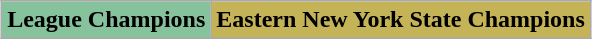<table class="wikitable" style="margin: auto;">
<tr>
<td bgcolor="#86C29C"><strong>League Champions</strong></td>
<td bgcolor="#c5b358"><strong>Eastern New York State Champions</strong></td>
</tr>
</table>
